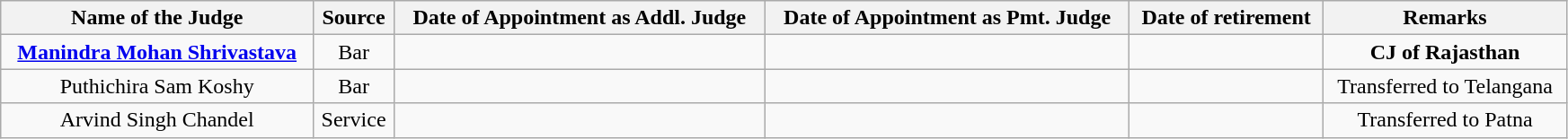<table class="wikitable sortable static-row-numbers static-row-header" style="text-align:center" width="92%">
<tr>
<th>Name of the Judge</th>
<th>Source</th>
<th>Date of Appointment as Addl. Judge</th>
<th>Date of Appointment as Pmt. Judge</th>
<th>Date of retirement</th>
<th>Remarks</th>
</tr>
<tr>
<td><strong><a href='#'>Manindra Mohan Shrivastava</a></strong></td>
<td>Bar</td>
<td></td>
<td></td>
<td></td>
<td><strong>CJ of Rajasthan</strong></td>
</tr>
<tr>
<td>Puthichira Sam Koshy</td>
<td>Bar</td>
<td></td>
<td></td>
<td></td>
<td>Transferred to Telangana</td>
</tr>
<tr>
<td>Arvind Singh Chandel</td>
<td>Service</td>
<td></td>
<td></td>
<td></td>
<td>Transferred to Patna</td>
</tr>
</table>
